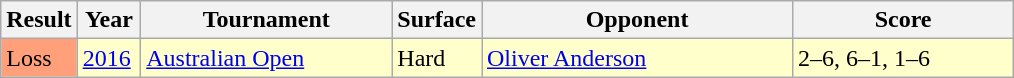<table class="sortable wikitable">
<tr>
<th style="width:40px">Result</th>
<th style="width:35px">Year</th>
<th style="width:160px">Tournament</th>
<th style="width:50px">Surface</th>
<th style="width:200px">Opponent</th>
<th style="width:140px" class="unsortable">Score</th>
</tr>
<tr style="background:#ffc;">
<td style="background:#ffa07a;">Loss</td>
<td><a href='#'>2016</a></td>
<td><a href='#'>Australian Open</a></td>
<td>Hard</td>
<td> <a href='#'>Oliver Anderson</a></td>
<td>2–6, 6–1, 1–6</td>
</tr>
</table>
